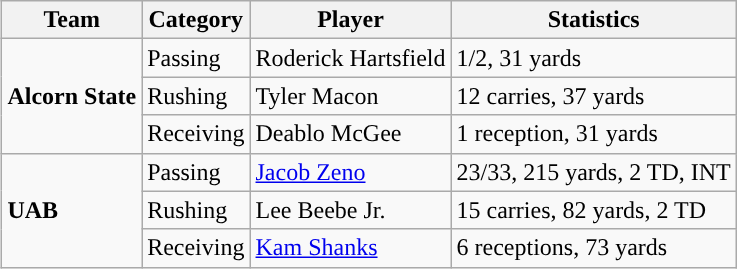<table class="wikitable" style="float: right;">
<tr>
<th>Team</th>
<th>Category</th>
<th>Player</th>
<th>Statistics</th>
</tr>
<tr>
<td rowspan=3><strong>Alcorn State</strong></td>
<td>Passing</td>
<td>Roderick Hartsfield</td>
<td>1/2, 31 yards</td>
</tr>
<tr>
<td>Rushing</td>
<td>Tyler Macon</td>
<td>12 carries, 37 yards</td>
</tr>
<tr>
<td>Receiving</td>
<td>Deablo McGee</td>
<td>1 reception, 31 yards</td>
</tr>
<tr>
<td rowspan=3><strong>UAB</strong></td>
<td>Passing</td>
<td><a href='#'>Jacob Zeno</a></td>
<td>23/33, 215 yards, 2 TD, INT</td>
</tr>
<tr>
<td>Rushing</td>
<td>Lee Beebe Jr.</td>
<td>15 carries, 82 yards, 2 TD</td>
</tr>
<tr>
<td>Receiving</td>
<td><a href='#'>Kam Shanks</a></td>
<td>6 receptions, 73 yards</td>
</tr>
</table>
